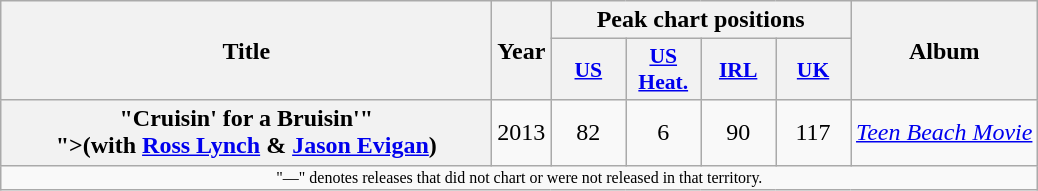<table class="wikitable plainrowheaders" style="text-align:center;">
<tr>
<th scope="col" rowspan="2" style="width:20em;">Title</th>
<th scope="col" rowspan="2">Year</th>
<th scope="col" colspan="4">Peak chart positions</th>
<th scope="col" rowspan="2">Album</th>
</tr>
<tr>
<th scope="col" style="width:3em;font-size:90%;"><a href='#'>US</a><br></th>
<th scope="col" style="width:3em;font-size:90%;"><a href='#'>US<br>Heat.</a><br></th>
<th scope="col" style="width:3em;font-size:90%;"><a href='#'>IRL</a><br></th>
<th scope="col" style="width:3em;font-size:90%;"><a href='#'>UK</a><br></th>
</tr>
<tr>
<th scope="row">"Cruisin' for a Bruisin'"<br><span>">(with <a href='#'>Ross Lynch</a> & <a href='#'>Jason Evigan</a>)</span></th>
<td>2013</td>
<td>82</td>
<td>6</td>
<td>90</td>
<td>117</td>
<td><em><a href='#'>Teen Beach Movie</a></em></td>
</tr>
<tr>
<td align="center" colspan="16" style="font-size:8pt">"—" denotes releases that did not chart or were not released in that territory.</td>
</tr>
</table>
